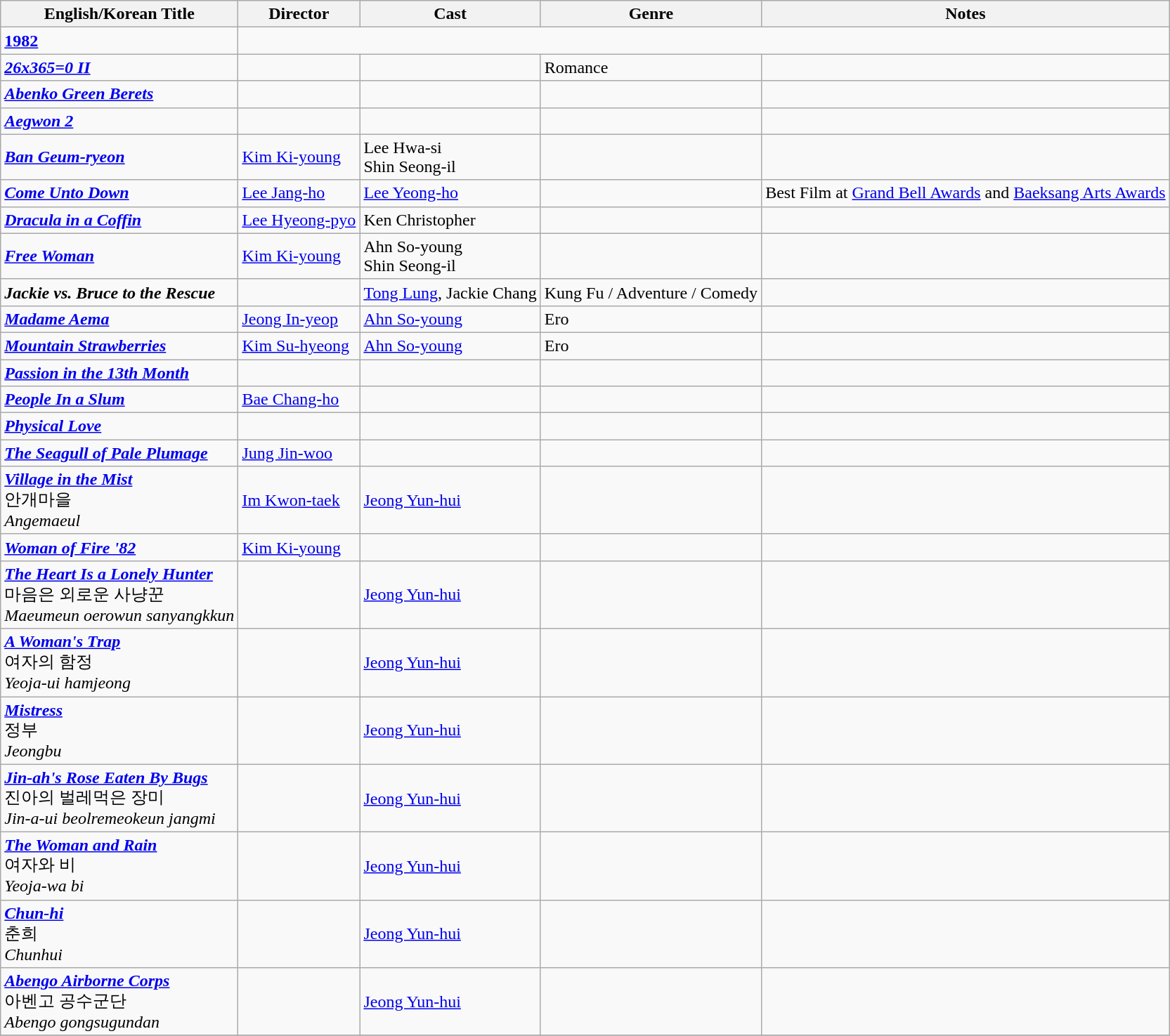<table class="wikitable">
<tr>
<th>English/Korean Title</th>
<th>Director</th>
<th>Cast</th>
<th>Genre</th>
<th>Notes</th>
</tr>
<tr>
<td><strong><a href='#'>1982</a></strong></td>
</tr>
<tr>
<td><strong><em><a href='#'>26x365=0 II</a></em></strong></td>
<td></td>
<td></td>
<td>Romance</td>
<td></td>
</tr>
<tr>
<td><strong><em><a href='#'>Abenko Green Berets</a></em></strong></td>
<td></td>
<td></td>
<td></td>
<td></td>
</tr>
<tr>
<td><strong><em><a href='#'>Aegwon 2</a></em></strong></td>
<td></td>
<td></td>
<td></td>
<td></td>
</tr>
<tr>
<td><strong><em><a href='#'>Ban Geum-ryeon</a></em></strong></td>
<td><a href='#'>Kim Ki-young</a></td>
<td>Lee Hwa-si<br>Shin Seong-il</td>
<td></td>
<td></td>
</tr>
<tr>
<td><strong><em><a href='#'>Come Unto Down</a></em></strong></td>
<td><a href='#'>Lee Jang-ho</a></td>
<td><a href='#'>Lee Yeong-ho</a></td>
<td></td>
<td>Best Film at <a href='#'>Grand Bell Awards</a> and <a href='#'>Baeksang Arts Awards</a></td>
</tr>
<tr>
<td><strong><em><a href='#'>Dracula in a Coffin</a></em></strong></td>
<td><a href='#'>Lee Hyeong-pyo</a></td>
<td>Ken Christopher</td>
<td></td>
<td></td>
</tr>
<tr>
<td><strong><em><a href='#'>Free Woman</a></em></strong></td>
<td><a href='#'>Kim Ki-young</a></td>
<td>Ahn So-young<br>Shin Seong-il</td>
<td></td>
<td></td>
</tr>
<tr>
<td><strong><em>Jackie vs. Bruce to the Rescue</em></strong></td>
<td></td>
<td><a href='#'>Tong Lung</a>, Jackie Chang</td>
<td>Kung Fu / Adventure / Comedy</td>
<td></td>
</tr>
<tr>
<td><strong><em><a href='#'>Madame Aema</a></em></strong></td>
<td><a href='#'>Jeong In-yeop</a></td>
<td><a href='#'>Ahn So-young</a></td>
<td>Ero</td>
<td></td>
</tr>
<tr>
<td><strong><em><a href='#'>Mountain Strawberries</a></em></strong></td>
<td><a href='#'>Kim Su-hyeong</a></td>
<td><a href='#'>Ahn So-young</a></td>
<td>Ero</td>
<td></td>
</tr>
<tr>
<td><strong><em><a href='#'>Passion in the 13th Month</a></em></strong></td>
<td></td>
<td></td>
<td></td>
<td></td>
</tr>
<tr>
<td><strong><em><a href='#'>People In a Slum</a></em></strong></td>
<td><a href='#'>Bae Chang-ho</a></td>
<td></td>
<td></td>
<td></td>
</tr>
<tr>
<td><strong><em><a href='#'>Physical Love</a></em></strong></td>
<td></td>
<td></td>
<td></td>
<td></td>
</tr>
<tr>
<td><strong><em><a href='#'>The Seagull of Pale Plumage</a></em></strong></td>
<td><a href='#'>Jung Jin-woo</a></td>
<td></td>
<td></td>
<td></td>
</tr>
<tr>
<td><strong><em><a href='#'>Village in the Mist</a></em></strong><br>안개마을<br><em>Angemaeul</em></td>
<td><a href='#'>Im Kwon-taek</a></td>
<td><a href='#'>Jeong Yun-hui</a></td>
<td></td>
<td></td>
</tr>
<tr>
<td><strong><em><a href='#'>Woman of Fire '82</a></em></strong></td>
<td><a href='#'>Kim Ki-young</a></td>
<td></td>
<td></td>
<td></td>
</tr>
<tr>
<td><strong><em><a href='#'>The Heart Is a Lonely Hunter</a></em></strong><br>마음은 외로운 사냥꾼<br><em>Maeumeun oerowun sanyangkkun</em></td>
<td></td>
<td><a href='#'>Jeong Yun-hui</a></td>
<td></td>
<td></td>
</tr>
<tr>
<td><strong><em><a href='#'>A Woman's Trap</a></em></strong><br>여자의 함정<br><em>Yeoja-ui hamjeong</em></td>
<td></td>
<td><a href='#'>Jeong Yun-hui</a></td>
<td></td>
<td></td>
</tr>
<tr>
<td><strong><em><a href='#'>Mistress</a></em></strong><br>정부<br><em>Jeongbu</em></td>
<td></td>
<td><a href='#'>Jeong Yun-hui</a></td>
<td></td>
<td></td>
</tr>
<tr>
<td><strong><em><a href='#'>Jin-ah's Rose Eaten By Bugs</a></em></strong><br>진아의 벌레먹은 장미<br><em>Jin-a-ui beolremeokeun jangmi</em></td>
<td></td>
<td><a href='#'>Jeong Yun-hui</a></td>
<td></td>
<td></td>
</tr>
<tr>
<td><strong><em><a href='#'>The Woman and Rain</a></em></strong><br>여자와 비<br><em>Yeoja-wa bi</em></td>
<td></td>
<td><a href='#'>Jeong Yun-hui</a></td>
<td></td>
<td></td>
</tr>
<tr>
<td><strong><em><a href='#'>Chun-hi</a></em></strong><br>춘희<br><em>Chunhui</em></td>
<td></td>
<td><a href='#'>Jeong Yun-hui</a></td>
<td></td>
<td></td>
</tr>
<tr>
<td><strong><em><a href='#'>Abengo Airborne Corps</a></em></strong><br>아벤고 공수군단<br><em>Abengo gongsugundan</em></td>
<td></td>
<td><a href='#'>Jeong Yun-hui</a></td>
<td></td>
<td></td>
</tr>
<tr>
</tr>
</table>
